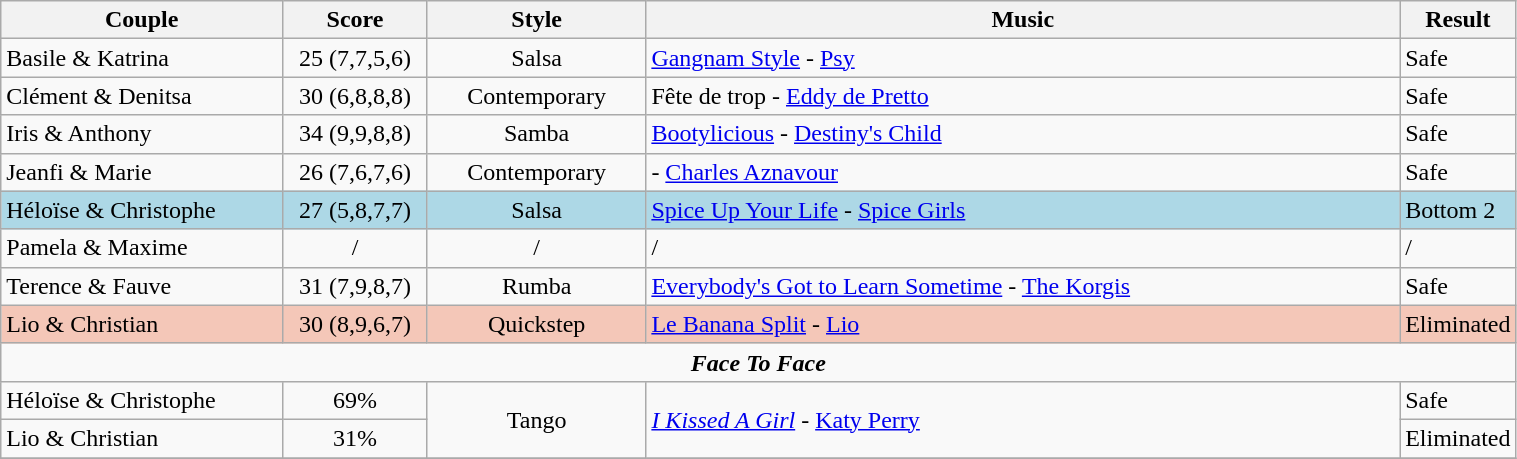<table class="wikitable" style="width:80%;">
<tr>
<th style="width:20%;">Couple</th>
<th style="width:10%;">Score</th>
<th style="width:15%;">Style</th>
<th style="width:60%;">Music</th>
<th style="width:60%;">Result</th>
</tr>
<tr>
<td>Basile & Katrina</td>
<td style="text-align:center;">25 (7,7,5,6)</td>
<td style="text-align:center;">Salsa</td>
<td><a href='#'>Gangnam Style</a> - <a href='#'>Psy</a></td>
<td>Safe</td>
</tr>
<tr>
<td>Clément & Denitsa</td>
<td style="text-align:center;">30 (6,8,8,8)</td>
<td style="text-align:center;">Contemporary</td>
<td>Fête de trop - <a href='#'>Eddy de Pretto</a></td>
<td>Safe</td>
</tr>
<tr>
<td>Iris & Anthony</td>
<td style="text-align:center;">34 (9,9,8,8)</td>
<td style="text-align:center;">Samba</td>
<td><a href='#'>Bootylicious</a> - <a href='#'>Destiny's Child</a></td>
<td>Safe</td>
</tr>
<tr>
<td>Jeanfi & Marie</td>
<td style="text-align:center;">26 (7,6,7,6)</td>
<td style="text-align:center;">Contemporary</td>
<td> - <a href='#'>Charles Aznavour</a></td>
<td>Safe</td>
</tr>
<tr style="background-color:lightblue;">
<td>Héloïse & Christophe</td>
<td style="text-align:center;">27 (5,8,7,7)</td>
<td style="text-align:center;">Salsa</td>
<td><a href='#'>Spice Up Your Life</a> - <a href='#'>Spice Girls</a></td>
<td>Bottom 2</td>
</tr>
<tr>
<td>Pamela & Maxime</td>
<td style="text-align:center;">/</td>
<td style="text-align:center;">/</td>
<td>/</td>
<td>/</td>
</tr>
<tr>
<td>Terence & Fauve</td>
<td style="text-align:center;">31 (7,9,8,7)</td>
<td style="text-align:center;">Rumba</td>
<td><a href='#'>Everybody's Got to Learn Sometime</a> - <a href='#'>The Korgis</a></td>
<td>Safe</td>
</tr>
<tr style="background-color:#f4c7b8;">
<td>Lio & Christian</td>
<td style="text-align:center;">30 (8,9,6,7)</td>
<td style="text-align:center;">Quickstep</td>
<td><a href='#'>Le Banana Split</a> - <a href='#'>Lio</a></td>
<td>Eliminated</td>
</tr>
<tr>
<td colspan=5 style="text-align:center;"><strong><em>Face To Face</em></strong></td>
</tr>
<tr>
<td>Héloïse & Christophe</td>
<td style="text-align:center;">69%</td>
<td rowspan="2" style="text-align:center;">Tango</td>
<td rowspan="2"><em><a href='#'>I Kissed A Girl</a></em> - <a href='#'>Katy Perry</a></td>
<td>Safe</td>
</tr>
<tr>
<td>Lio & Christian</td>
<td style="text-align:center;">31%</td>
<td>Eliminated</td>
</tr>
<tr>
</tr>
</table>
